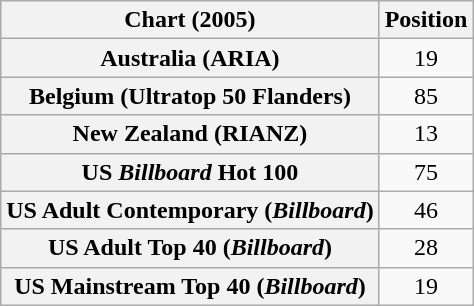<table class="wikitable sortable plainrowheaders" style="text-align:center">
<tr>
<th scope="col">Chart (2005)</th>
<th scope="col">Position</th>
</tr>
<tr>
<th scope="row">Australia (ARIA)</th>
<td>19</td>
</tr>
<tr>
<th scope="row">Belgium (Ultratop 50 Flanders)</th>
<td>85</td>
</tr>
<tr>
<th scope="row">New Zealand (RIANZ)</th>
<td>13</td>
</tr>
<tr>
<th scope="row">US <em>Billboard</em> Hot 100</th>
<td>75</td>
</tr>
<tr>
<th scope="row">US Adult Contemporary (<em>Billboard</em>)</th>
<td>46</td>
</tr>
<tr>
<th scope="row">US Adult Top 40 (<em>Billboard</em>)</th>
<td>28</td>
</tr>
<tr>
<th scope="row">US Mainstream Top 40 (<em>Billboard</em>)</th>
<td>19</td>
</tr>
</table>
